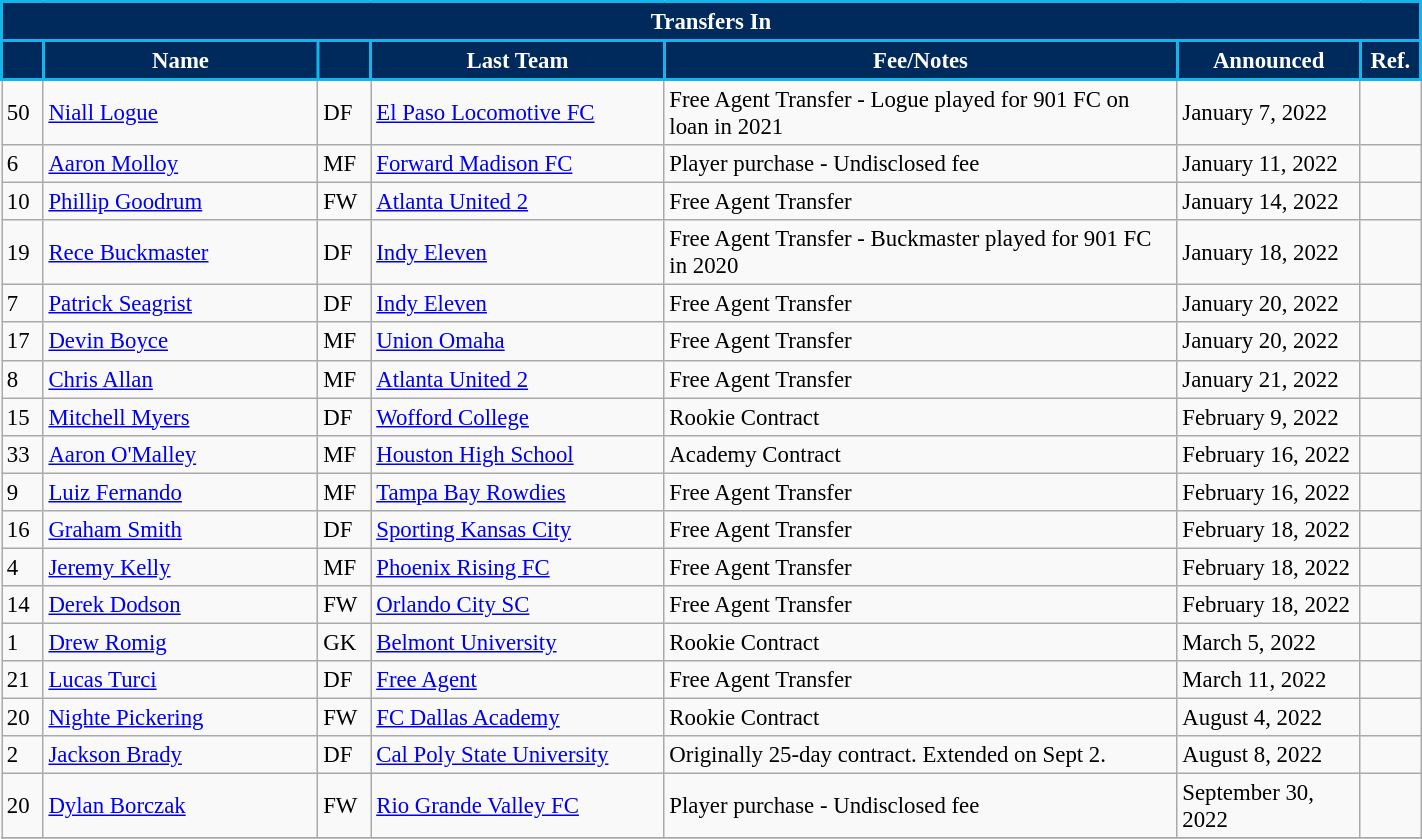<table class="wikitable" style="width:75%; text-align:center; font-size:95%; text-align:left;">
<tr>
<th colspan="7" style="text-align:center; background:#002A5C; color:white; border:2px solid #13B5EA;"><strong>Transfers In</strong></th>
</tr>
<tr>
<th style="background:#002A5C; color:white; border:2px solid #13B5EA; width:2%;"></th>
<th style="background:#002A5C; color:white; border:2px solid #13B5EA; width:15%;"><strong>Name</strong></th>
<th style="background:#002A5C; color:white; border:2px solid #13B5EA; width:2%;"></th>
<th style="background:#002A5C; color:white; border:2px solid #13B5EA; width:16%;"><strong>Last Team</strong></th>
<th style="background:#002A5C; color:white; border:2px solid #13B5EA; width:28%;"><strong>Fee/Notes</strong></th>
<th style="background:#002A5C; color:white; border:2px solid #13B5EA; width:10%;"><strong>Announced</strong></th>
<th style="background:#002A5C; color:white; border:2px solid #13B5EA; width:2%;"><strong>Ref.</strong></th>
</tr>
<tr>
<td>50</td>
<td> <a href='#'>Niall Logue</a></td>
<td>DF</td>
<td> <a href='#'>El Paso Locomotive FC</a></td>
<td>Free Agent Transfer - Logue played for 901 FC on loan in 2021</td>
<td>January 7, 2022</td>
<td></td>
</tr>
<tr>
<td>6</td>
<td> <a href='#'>Aaron Molloy</a></td>
<td>MF</td>
<td> <a href='#'>Forward Madison FC</a></td>
<td>Player purchase - Undisclosed fee</td>
<td>January 11, 2022</td>
<td></td>
</tr>
<tr>
<td>10</td>
<td> <a href='#'>Phillip Goodrum</a></td>
<td>FW</td>
<td> <a href='#'>Atlanta United 2</a></td>
<td>Free Agent Transfer</td>
<td>January 14, 2022</td>
<td></td>
</tr>
<tr>
<td>19</td>
<td> <a href='#'>Rece Buckmaster</a></td>
<td>DF</td>
<td> <a href='#'>Indy Eleven</a></td>
<td>Free Agent Transfer - Buckmaster played for 901 FC in 2020</td>
<td>January 18, 2022</td>
<td></td>
</tr>
<tr>
<td>7</td>
<td> <a href='#'>Patrick Seagrist</a></td>
<td>DF</td>
<td> <a href='#'>Indy Eleven</a></td>
<td>Free Agent Transfer</td>
<td>January 20, 2022</td>
<td></td>
</tr>
<tr>
<td>17</td>
<td> <a href='#'>Devin Boyce</a></td>
<td>MF</td>
<td> <a href='#'>Union Omaha</a></td>
<td>Free Agent Transfer</td>
<td>January 20, 2022</td>
<td></td>
</tr>
<tr>
<td>8</td>
<td> <a href='#'>Chris Allan</a></td>
<td>MF</td>
<td> <a href='#'>Atlanta United 2</a></td>
<td>Free Agent Transfer</td>
<td>January 21, 2022</td>
<td></td>
</tr>
<tr>
<td>15</td>
<td> <a href='#'>Mitchell Myers</a></td>
<td>DF</td>
<td> <a href='#'>Wofford College</a></td>
<td>Rookie Contract</td>
<td>February 9, 2022</td>
<td></td>
</tr>
<tr>
<td>33</td>
<td> <a href='#'>Aaron O'Malley</a></td>
<td>MF</td>
<td> <a href='#'>Houston High School</a></td>
<td>Academy Contract</td>
<td>February 16, 2022</td>
<td></td>
</tr>
<tr>
<td>9</td>
<td> <a href='#'>Luiz Fernando</a></td>
<td>MF</td>
<td> <a href='#'>Tampa Bay Rowdies</a></td>
<td>Free Agent Transfer</td>
<td>February 16, 2022</td>
<td></td>
</tr>
<tr>
<td>16</td>
<td> <a href='#'>Graham Smith</a></td>
<td>DF</td>
<td> <a href='#'>Sporting Kansas City</a></td>
<td>Free Agent Transfer</td>
<td>February 18, 2022</td>
<td></td>
</tr>
<tr>
<td>4</td>
<td> <a href='#'>Jeremy Kelly</a></td>
<td>MF</td>
<td> <a href='#'>Phoenix Rising FC</a></td>
<td>Free Agent Transfer</td>
<td>February 18, 2022</td>
<td></td>
</tr>
<tr>
<td>14</td>
<td> <a href='#'>Derek Dodson</a></td>
<td>FW</td>
<td> <a href='#'>Orlando City SC</a></td>
<td>Free Agent Transfer</td>
<td>February 18, 2022</td>
<td></td>
</tr>
<tr>
<td>1</td>
<td> <a href='#'>Drew Romig</a></td>
<td>GK</td>
<td> <a href='#'>Belmont University</a></td>
<td>Rookie Contract</td>
<td>March 5, 2022</td>
<td></td>
</tr>
<tr>
<td>21</td>
<td> <a href='#'>Lucas Turci</a></td>
<td>DF</td>
<td><a href='#'>Free Agent</a></td>
<td>Free Agent Transfer</td>
<td>March 11, 2022</td>
<td></td>
</tr>
<tr>
<td>20</td>
<td> <a href='#'>Nighte Pickering</a></td>
<td>FW</td>
<td> <a href='#'>FC Dallas Academy</a></td>
<td>Rookie Contract</td>
<td>August 4, 2022</td>
<td></td>
</tr>
<tr>
<td>2</td>
<td> <a href='#'>Jackson Brady</a></td>
<td>DF</td>
<td> <a href='#'>Cal Poly State University</a></td>
<td>Originally 25-day contract. Extended on Sept 2.</td>
<td>August 8, 2022</td>
<td></td>
</tr>
<tr>
<td>20</td>
<td> <a href='#'>Dylan Borczak</a></td>
<td>FW</td>
<td> <a href='#'>Rio Grande Valley FC</a></td>
<td>Player purchase - Undisclosed fee</td>
<td>September 30, 2022</td>
<td></td>
</tr>
<tr>
</tr>
</table>
